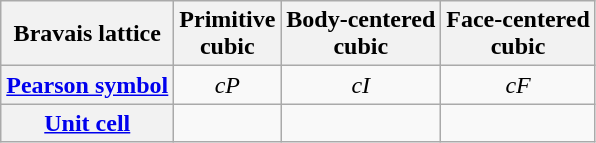<table class="wikitable skin-invert-image">
<tr>
<th>Bravais lattice</th>
<th>Primitive<br>cubic</th>
<th>Body-centered<br>cubic</th>
<th>Face-centered<br>cubic</th>
</tr>
<tr align=center>
<th><a href='#'>Pearson symbol</a></th>
<td><em>cP</em></td>
<td><em>cI</em></td>
<td><em>cF</em></td>
</tr>
<tr>
<th><a href='#'>Unit cell</a></th>
<td></td>
<td></td>
<td></td>
</tr>
</table>
